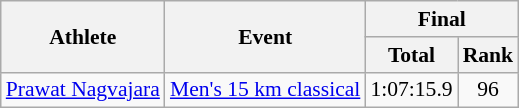<table class="wikitable" style="font-size:90%">
<tr>
<th rowspan="2">Athlete</th>
<th rowspan="2">Event</th>
<th colspan="2">Final</th>
</tr>
<tr>
<th>Total</th>
<th>Rank</th>
</tr>
<tr>
<td><a href='#'>Prawat Nagvajara</a></td>
<td><a href='#'>Men's 15 km classical</a></td>
<td align="center">1:07:15.9</td>
<td align="center">96</td>
</tr>
</table>
